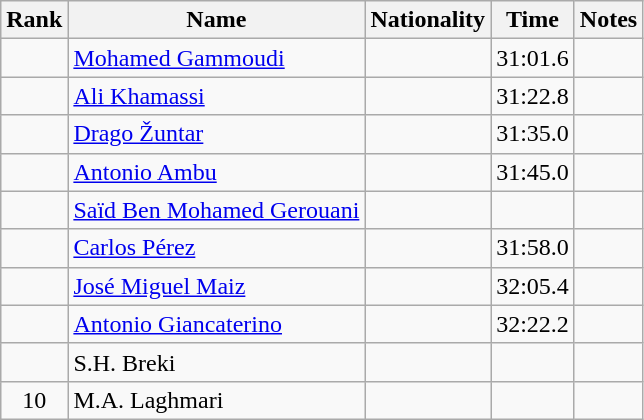<table class="wikitable sortable" style="text-align:center">
<tr>
<th>Rank</th>
<th>Name</th>
<th>Nationality</th>
<th>Time</th>
<th>Notes</th>
</tr>
<tr>
<td></td>
<td align=left><a href='#'>Mohamed Gammoudi</a></td>
<td align=left></td>
<td>31:01.6</td>
<td></td>
</tr>
<tr>
<td></td>
<td align=left><a href='#'>Ali Khamassi</a></td>
<td align=left></td>
<td>31:22.8</td>
<td></td>
</tr>
<tr>
<td></td>
<td align=left><a href='#'>Drago Žuntar</a></td>
<td align=left></td>
<td>31:35.0</td>
<td></td>
</tr>
<tr>
<td></td>
<td align=left><a href='#'>Antonio Ambu</a></td>
<td align=left></td>
<td>31:45.0</td>
<td></td>
</tr>
<tr>
<td></td>
<td align=left><a href='#'>Saïd Ben Mohamed Gerouani</a></td>
<td align=left></td>
<td></td>
<td></td>
</tr>
<tr>
<td></td>
<td align=left><a href='#'>Carlos Pérez</a></td>
<td align=left></td>
<td>31:58.0</td>
<td></td>
</tr>
<tr>
<td></td>
<td align=left><a href='#'>José Miguel Maiz</a></td>
<td align=left></td>
<td>32:05.4</td>
<td></td>
</tr>
<tr>
<td></td>
<td align=left><a href='#'>Antonio Giancaterino</a></td>
<td align=left></td>
<td>32:22.2</td>
<td></td>
</tr>
<tr>
<td></td>
<td align=left>S.H. Breki</td>
<td align=left></td>
<td></td>
<td></td>
</tr>
<tr>
<td>10</td>
<td align=left>M.A. Laghmari</td>
<td align=left></td>
<td></td>
<td></td>
</tr>
</table>
